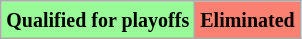<table class="wikitable">
<tr>
<td style="background:#98fb98;"><small><strong>Qualified for playoffs</strong></small></td>
<td style="background:salmon;"><small><strong>Eliminated</strong> </small></td>
</tr>
</table>
